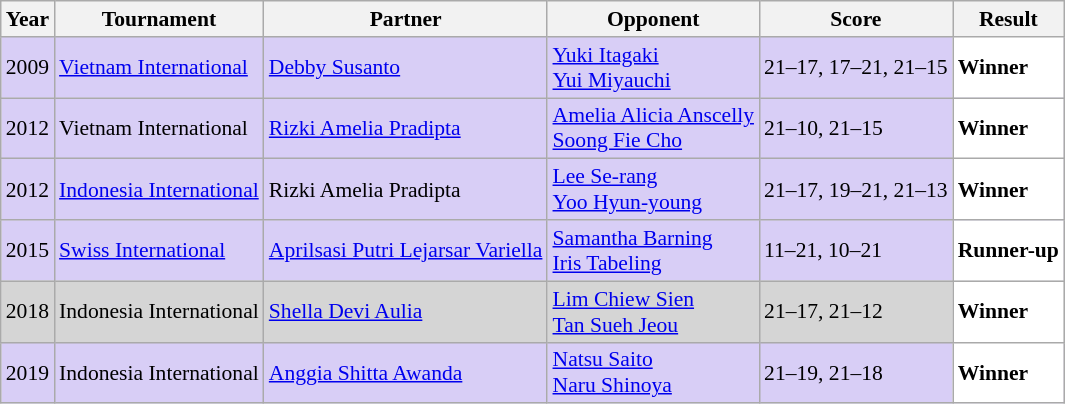<table class="sortable wikitable" style="font-size: 90%">
<tr>
<th>Year</th>
<th>Tournament</th>
<th>Partner</th>
<th>Opponent</th>
<th>Score</th>
<th>Result</th>
</tr>
<tr style="background:#D8CEF6">
<td align="center">2009</td>
<td align="left"><a href='#'>Vietnam International</a></td>
<td align="left"> <a href='#'>Debby Susanto</a></td>
<td align="left"> <a href='#'>Yuki Itagaki</a> <br>  <a href='#'>Yui Miyauchi</a></td>
<td align="left">21–17, 17–21, 21–15</td>
<td style="text-align:left; background:white"> <strong>Winner</strong></td>
</tr>
<tr style="background:#D8CEF6">
<td align="center">2012</td>
<td align="left">Vietnam International</td>
<td align="left"> <a href='#'>Rizki Amelia Pradipta</a></td>
<td align="left"> <a href='#'>Amelia Alicia Anscelly</a> <br>  <a href='#'>Soong Fie Cho</a></td>
<td align="left">21–10, 21–15</td>
<td style="text-align:left; background:white"> <strong>Winner</strong></td>
</tr>
<tr style="background:#D8CEF6">
<td align="center">2012</td>
<td align="left"><a href='#'>Indonesia International</a></td>
<td align="left"> Rizki Amelia Pradipta</td>
<td align="left"> <a href='#'>Lee Se-rang</a> <br>  <a href='#'>Yoo Hyun-young</a></td>
<td align="left">21–17, 19–21, 21–13</td>
<td style="text-align:left; background:white"> <strong>Winner</strong></td>
</tr>
<tr style="background:#D8CEF6">
<td align="center">2015</td>
<td align="left"><a href='#'>Swiss International</a></td>
<td align="left"> <a href='#'>Aprilsasi Putri Lejarsar Variella</a></td>
<td align="left"> <a href='#'>Samantha Barning</a> <br>  <a href='#'>Iris Tabeling</a></td>
<td align="left">11–21, 10–21</td>
<td style="text-align:left; background:white"> <strong>Runner-up</strong></td>
</tr>
<tr style="background:#D5D5D5">
<td align="center">2018</td>
<td align="left">Indonesia International</td>
<td align="left"> <a href='#'>Shella Devi Aulia</a></td>
<td align="left"> <a href='#'>Lim Chiew Sien</a> <br>  <a href='#'>Tan Sueh Jeou</a></td>
<td align="left">21–17, 21–12</td>
<td style="text-align:left; background:white"> <strong>Winner</strong></td>
</tr>
<tr style="background:#D8CEF6">
<td align="center">2019</td>
<td align="left">Indonesia International</td>
<td align="left"> <a href='#'>Anggia Shitta Awanda</a></td>
<td align="left"> <a href='#'>Natsu Saito</a> <br>  <a href='#'>Naru Shinoya</a></td>
<td align="left">21–19, 21–18</td>
<td style="text-align:left; background:white"> <strong>Winner</strong></td>
</tr>
</table>
